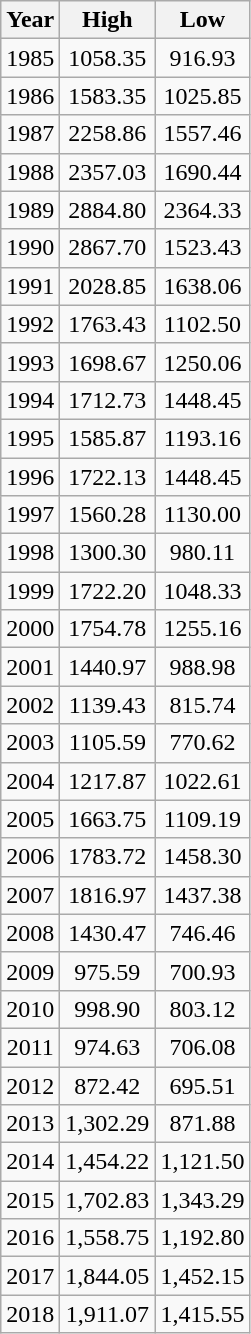<table class="wikitable" style="text-align:center">
<tr>
<th>Year</th>
<th>High</th>
<th>Low</th>
</tr>
<tr>
<td>1985</td>
<td>1058.35</td>
<td>916.93</td>
</tr>
<tr>
<td>1986</td>
<td>1583.35</td>
<td>1025.85</td>
</tr>
<tr>
<td>1987</td>
<td>2258.86</td>
<td>1557.46</td>
</tr>
<tr>
<td>1988</td>
<td>2357.03</td>
<td>1690.44</td>
</tr>
<tr>
<td>1989</td>
<td>2884.80</td>
<td>2364.33</td>
</tr>
<tr>
<td>1990</td>
<td>2867.70</td>
<td>1523.43</td>
</tr>
<tr>
<td>1991</td>
<td>2028.85</td>
<td>1638.06</td>
</tr>
<tr>
<td>1992</td>
<td>1763.43</td>
<td>1102.50</td>
</tr>
<tr>
<td>1993</td>
<td>1698.67</td>
<td>1250.06</td>
</tr>
<tr>
<td>1994</td>
<td>1712.73</td>
<td>1448.45</td>
</tr>
<tr>
<td>1995</td>
<td>1585.87</td>
<td>1193.16</td>
</tr>
<tr>
<td>1996</td>
<td>1722.13</td>
<td>1448.45</td>
</tr>
<tr>
<td>1997</td>
<td>1560.28</td>
<td>1130.00</td>
</tr>
<tr>
<td>1998</td>
<td>1300.30</td>
<td>980.11</td>
</tr>
<tr>
<td>1999</td>
<td>1722.20</td>
<td>1048.33</td>
</tr>
<tr>
<td>2000</td>
<td>1754.78</td>
<td>1255.16</td>
</tr>
<tr>
<td>2001</td>
<td>1440.97</td>
<td>988.98</td>
</tr>
<tr>
<td>2002</td>
<td>1139.43</td>
<td>815.74</td>
</tr>
<tr>
<td>2003</td>
<td>1105.59</td>
<td>770.62</td>
</tr>
<tr>
<td>2004</td>
<td>1217.87</td>
<td>1022.61</td>
</tr>
<tr>
<td>2005</td>
<td>1663.75</td>
<td>1109.19</td>
</tr>
<tr>
<td>2006</td>
<td>1783.72</td>
<td>1458.30</td>
</tr>
<tr>
<td>2007</td>
<td>1816.97</td>
<td>1437.38</td>
</tr>
<tr>
<td>2008</td>
<td>1430.47</td>
<td>746.46</td>
</tr>
<tr>
<td>2009</td>
<td>975.59</td>
<td>700.93</td>
</tr>
<tr>
<td>2010</td>
<td>998.90</td>
<td>803.12</td>
</tr>
<tr>
<td>2011</td>
<td>974.63</td>
<td>706.08</td>
</tr>
<tr>
<td>2012</td>
<td>872.42</td>
<td>695.51</td>
</tr>
<tr>
<td>2013</td>
<td>1,302.29</td>
<td>871.88</td>
</tr>
<tr>
<td>2014</td>
<td>1,454.22</td>
<td>1,121.50</td>
</tr>
<tr>
<td>2015</td>
<td>1,702.83</td>
<td>1,343.29</td>
</tr>
<tr>
<td>2016</td>
<td>1,558.75</td>
<td>1,192.80</td>
</tr>
<tr>
<td>2017</td>
<td>1,844.05</td>
<td>1,452.15</td>
</tr>
<tr>
<td>2018</td>
<td>1,911.07</td>
<td>1,415.55</td>
</tr>
</table>
